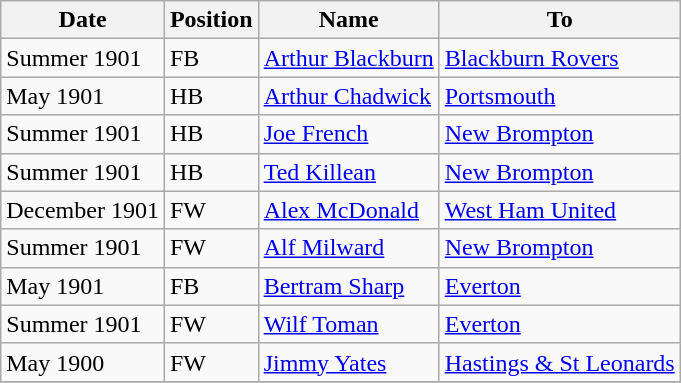<table class="wikitable">
<tr>
<th>Date</th>
<th>Position</th>
<th>Name</th>
<th>To</th>
</tr>
<tr>
<td>Summer 1901</td>
<td>FB</td>
<td><a href='#'>Arthur Blackburn</a></td>
<td><a href='#'>Blackburn Rovers</a></td>
</tr>
<tr>
<td>May 1901</td>
<td>HB</td>
<td><a href='#'>Arthur Chadwick</a></td>
<td><a href='#'>Portsmouth</a></td>
</tr>
<tr>
<td>Summer 1901</td>
<td>HB</td>
<td><a href='#'>Joe French</a></td>
<td><a href='#'>New Brompton</a></td>
</tr>
<tr>
<td>Summer 1901</td>
<td>HB</td>
<td><a href='#'>Ted Killean</a></td>
<td><a href='#'>New Brompton</a></td>
</tr>
<tr>
<td>December 1901</td>
<td>FW</td>
<td><a href='#'>Alex McDonald</a></td>
<td><a href='#'>West Ham United</a></td>
</tr>
<tr>
<td>Summer 1901</td>
<td>FW</td>
<td><a href='#'>Alf Milward</a></td>
<td><a href='#'>New Brompton</a></td>
</tr>
<tr>
<td>May 1901</td>
<td>FB</td>
<td><a href='#'>Bertram Sharp</a></td>
<td><a href='#'>Everton</a></td>
</tr>
<tr>
<td>Summer 1901</td>
<td>FW</td>
<td><a href='#'>Wilf Toman</a></td>
<td><a href='#'>Everton</a></td>
</tr>
<tr>
<td>May 1900</td>
<td>FW</td>
<td><a href='#'>Jimmy Yates</a></td>
<td><a href='#'>Hastings & St Leonards</a></td>
</tr>
<tr>
</tr>
</table>
